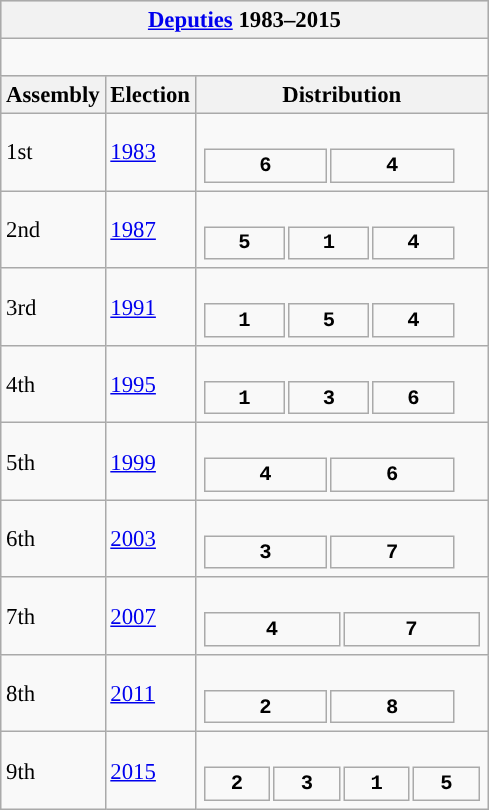<table class="wikitable" style="font-size:95%;">
<tr bgcolor="#CCCCCC">
<th colspan="3"><a href='#'>Deputies</a> 1983–2015</th>
</tr>
<tr>
<td colspan="3"><br>









</td>
</tr>
<tr bgcolor="#CCCCCC">
<th>Assembly</th>
<th>Election</th>
<th>Distribution</th>
</tr>
<tr>
<td>1st</td>
<td><a href='#'>1983</a></td>
<td><br><table style="width:12.5em; font-size:90%; text-align:center; font-family:Courier New;">
<tr style="font-weight:bold">
<td style="background:">6</td>
<td style="background:">4</td>
</tr>
</table>
</td>
</tr>
<tr>
<td>2nd</td>
<td><a href='#'>1987</a></td>
<td><br><table style="width:12.5em; font-size:90%; text-align:center; font-family:Courier New;">
<tr style="font-weight:bold">
<td style="background:">5</td>
<td style="background:">1</td>
<td style="background:">4</td>
</tr>
</table>
</td>
</tr>
<tr>
<td>3rd</td>
<td><a href='#'>1991</a></td>
<td><br><table style="width:12.5em; font-size:90%; text-align:center; font-family:Courier New;">
<tr style="font-weight:bold">
<td style="background:">1</td>
<td style="background:">5</td>
<td style="background:">4</td>
</tr>
</table>
</td>
</tr>
<tr>
<td>4th</td>
<td><a href='#'>1995</a></td>
<td><br><table style="width:12.5em; font-size:90%; text-align:center; font-family:Courier New;">
<tr style="font-weight:bold">
<td style="background:">1</td>
<td style="background:">3</td>
<td style="background:">6</td>
</tr>
</table>
</td>
</tr>
<tr>
<td>5th</td>
<td><a href='#'>1999</a></td>
<td><br><table style="width:12.5em; font-size:90%; text-align:center; font-family:Courier New;">
<tr style="font-weight:bold">
<td style="background:">4</td>
<td style="background:">6</td>
</tr>
</table>
</td>
</tr>
<tr>
<td>6th</td>
<td><a href='#'>2003</a></td>
<td><br><table style="width:12.5em; font-size:90%; text-align:center; font-family:Courier New;">
<tr style="font-weight:bold">
<td style="background:">3</td>
<td style="background:">7</td>
</tr>
</table>
</td>
</tr>
<tr>
<td>7th</td>
<td><a href='#'>2007</a></td>
<td><br><table style="width:13.75em; font-size:90%; text-align:center; font-family:Courier New;">
<tr style="font-weight:bold">
<td style="background:">4</td>
<td style="background:">7</td>
</tr>
</table>
</td>
</tr>
<tr>
<td>8th</td>
<td><a href='#'>2011</a></td>
<td><br><table style="width:12.5em; font-size:90%; text-align:center; font-family:Courier New;">
<tr style="font-weight:bold">
<td style="background:">2</td>
<td style="background:">8</td>
</tr>
</table>
</td>
</tr>
<tr>
<td>9th</td>
<td><a href='#'>2015</a></td>
<td><br><table style="width:13.75em; font-size:90%; text-align:center; font-family:Courier New;">
<tr style="font-weight:bold">
<td style="background:">2</td>
<td style="background:">3</td>
<td style="background:">1</td>
<td style="background:">5</td>
</tr>
</table>
</td>
</tr>
</table>
